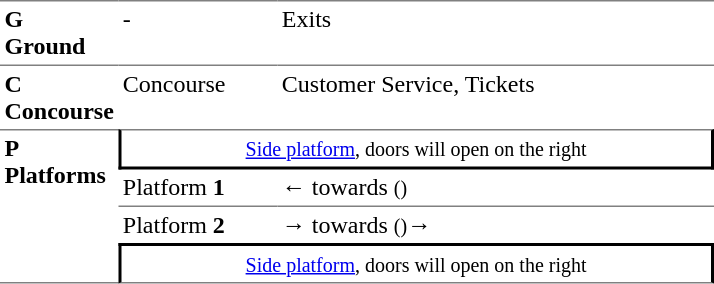<table table border=0 cellspacing=0 cellpadding=3>
<tr>
<td style="border-bottom:solid 1px gray;border-top:solid 1px gray;" width=50 valign=top><strong>G<br>Ground</strong></td>
<td style="border-top:solid 1px gray;border-bottom:solid 1px gray;" width=100 valign=top>-</td>
<td style="border-top:solid 1px gray;border-bottom:solid 1px gray;" width=285 valign=top>Exits</td>
</tr>
<tr>
<td valign=top><strong>C<br>Concourse</strong></td>
<td valign=top>Concourse</td>
<td valign=top>Customer Service, Tickets</td>
</tr>
<tr>
<td style="border-top:solid 1px gray;border-bottom:solid 1px gray;" rowspan=4 valign=top><strong>P<br>Platforms</strong></td>
<td style="border-top:solid 1px gray;border-right:solid 2px black;border-left:solid 2px black;border-bottom:solid 2px black;text-align:center;" colspan=2><small><a href='#'>Side platform</a>, doors will open on the right</small></td>
</tr>
<tr>
<td style="border-bottom:solid 1px gray;">Platform <span><strong>1</strong></span></td>
<td style="border-bottom:solid 1px gray;">←  towards  <small>()</small></td>
</tr>
<tr>
<td>Platform <span><strong>2</strong></span></td>
<td><span>→</span>  towards  <small>()</small>→</td>
</tr>
<tr>
<td style="border-bottom:solid 1px gray;border-top:solid 2px black;border-right:solid 2px black;border-left:solid 2px black;text-align:center;" colspan=2><small><a href='#'>Side platform</a>, doors will open on the right </small></td>
</tr>
</table>
